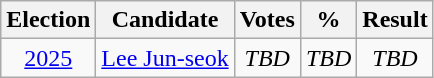<table class="wikitable" style="text-align:center">
<tr>
<th>Election</th>
<th>Candidate</th>
<th>Votes</th>
<th>%</th>
<th>Result</th>
</tr>
<tr>
<td><a href='#'>2025</a></td>
<td><a href='#'>Lee Jun-seok</a></td>
<td><em>TBD</em></td>
<td><em>TBD</em></td>
<td><em>TBD</em></td>
</tr>
</table>
